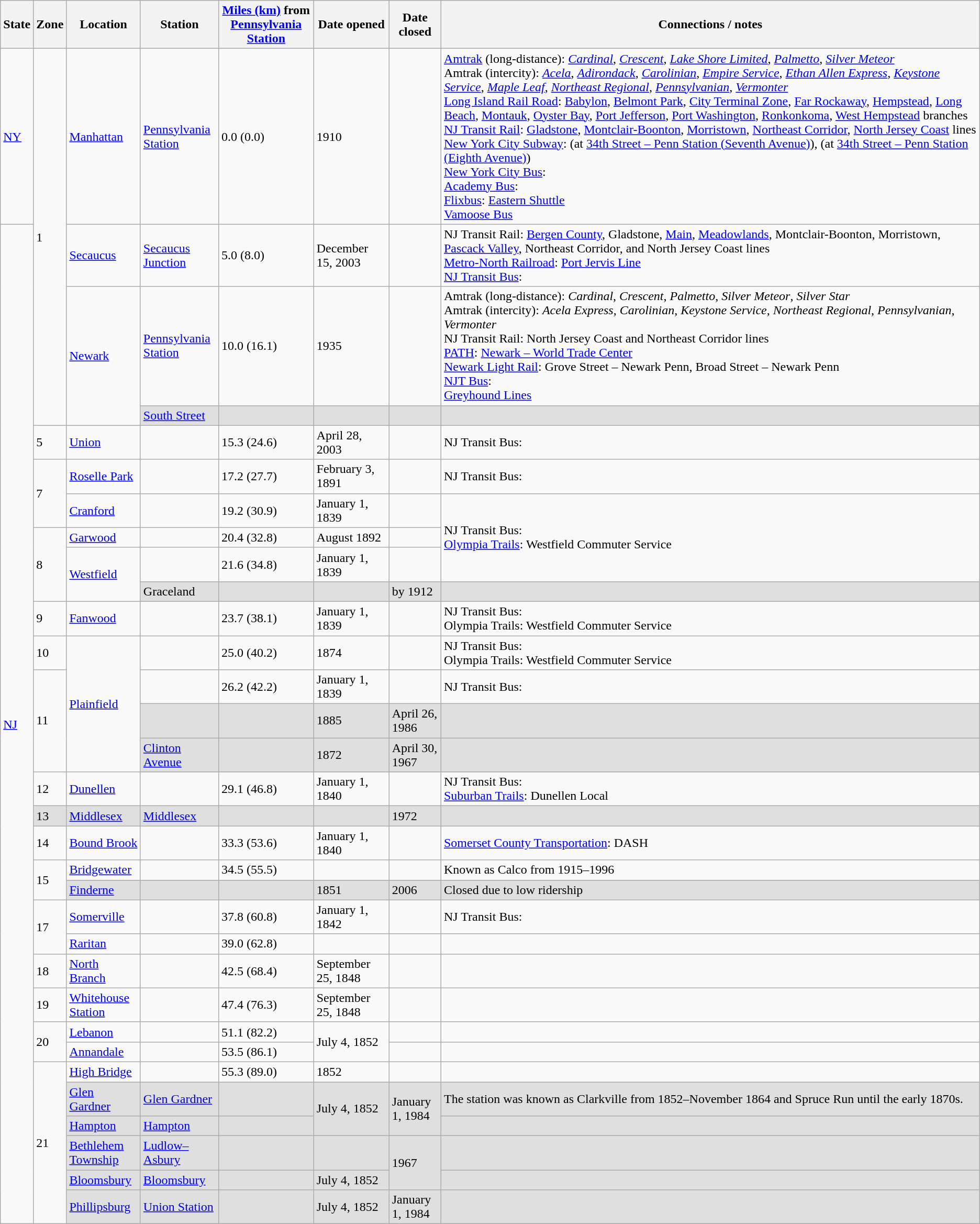<table class="wikitable">
<tr>
<th>State</th>
<th>Zone</th>
<th>Location</th>
<th>Station</th>
<th><a href='#'>Miles (km)</a> from <a href='#'>Pennsylvania Station</a></th>
<th>Date opened</th>
<th>Date closed</th>
<th width="55%">Connections / notes</th>
</tr>
<tr>
<td><a href='#'>NY</a></td>
<td rowspan=4>1</td>
<td><a href='#'>Manhattan</a></td>
<td><a href='#'>Pennsylvania Station</a> <br></td>
<td>0.0 (0.0)</td>
<td>1910</td>
<td></td>
<td><a href='#'>Amtrak</a> (long-distance): <em><a href='#'>Cardinal</a></em>, <em><a href='#'>Crescent</a></em>, <em><a href='#'>Lake Shore Limited</a></em>, <em><a href='#'>Palmetto</a></em>, <em><a href='#'>Silver Meteor</a></em><br>Amtrak (intercity): <em><a href='#'>Acela</a></em>, <em><a href='#'>Adirondack</a></em>, <em><a href='#'>Carolinian</a></em>, <em><a href='#'>Empire Service</a></em>, <em><a href='#'>Ethan Allen Express</a></em>, <em><a href='#'>Keystone Service</a></em>, <em><a href='#'>Maple Leaf</a></em>, <em><a href='#'>Northeast Regional</a></em>, <em><a href='#'>Pennsylvanian</a></em>, <em><a href='#'>Vermonter</a></em><br><a href='#'>Long Island Rail Road</a>: <a href='#'>Babylon</a>, <a href='#'>Belmont Park</a>, <a href='#'>City Terminal Zone</a>, <a href='#'>Far Rockaway</a>, <a href='#'>Hempstead</a>, <a href='#'>Long Beach</a>, <a href='#'>Montauk</a>, <a href='#'>Oyster Bay</a>, <a href='#'>Port Jefferson</a>, <a href='#'>Port Washington</a>, <a href='#'>Ronkonkoma</a>, <a href='#'>West Hempstead</a> branches<br><a href='#'>NJ Transit Rail</a>: <a href='#'>Gladstone</a>, <a href='#'>Montclair-Boonton</a>, <a href='#'>Morristown</a>, <a href='#'>Northeast Corridor</a>, <a href='#'>North Jersey Coast</a> lines<br><a href='#'>New York City Subway</a>:  (at <a href='#'>34th Street – Penn Station (Seventh Avenue)</a>),  (at <a href='#'>34th Street – Penn Station (Eighth Avenue)</a>)<br><a href='#'>New York City Bus</a>: <br><a href='#'>Academy Bus</a>: <br><a href='#'>Flixbus</a>: <a href='#'>Eastern Shuttle</a><br><a href='#'>Vamoose Bus</a></td>
</tr>
<tr>
<td rowspan=31><a href='#'>NJ</a></td>
<td><a href='#'>Secaucus</a></td>
<td><a href='#'>Secaucus Junction</a> </td>
<td>5.0 (8.0)</td>
<td>December 15, 2003</td>
<td></td>
<td>NJ Transit Rail: <a href='#'>Bergen County</a>, Gladstone, <a href='#'>Main</a>, <a href='#'>Meadowlands</a>, Montclair-Boonton, Morristown, <a href='#'>Pascack Valley</a>, Northeast Corridor, and North Jersey Coast lines<br><a href='#'>Metro-North Railroad</a>: <a href='#'>Port Jervis Line</a><br><a href='#'>NJ Transit Bus</a>: </td>
</tr>
<tr>
<td rowspan=2><a href='#'>Newark</a></td>
<td><a href='#'>Pennsylvania Station</a> </td>
<td>10.0 (16.1)</td>
<td>1935</td>
<td></td>
<td>Amtrak (long-distance): <em>Cardinal</em>, <em>Crescent</em>, <em>Palmetto</em>, <em>Silver Meteor</em>, <em>Silver Star</em><br>Amtrak (intercity): <em>Acela Express</em>, <em>Carolinian</em>, <em>Keystone Service</em>, <em>Northeast Regional</em>, <em>Pennsylvanian</em>, <em>Vermonter</em><br>NJ Transit Rail: North Jersey Coast and Northeast Corridor lines<br><a href='#'>PATH</a>: <a href='#'>Newark – World Trade Center</a><br><a href='#'>Newark Light Rail</a>: Grove Street – Newark Penn, Broad Street – Newark Penn<br><a href='#'>NJT Bus</a>: <br><a href='#'>Greyhound Lines</a></td>
</tr>
<tr bgcolor=dfdfdf>
<td><a href='#'>South Street</a></td>
<td></td>
<td></td>
<td></td>
<td></td>
</tr>
<tr>
<td>5</td>
<td><a href='#'>Union</a></td>
<td> </td>
<td>15.3 (24.6)</td>
<td>April 28, 2003</td>
<td></td>
<td>NJ Transit Bus: </td>
</tr>
<tr>
<td rowspan=2>7</td>
<td><a href='#'>Roselle Park</a></td>
<td></td>
<td>17.2 (27.7)</td>
<td>February 3, 1891</td>
<td></td>
<td>NJ Transit Bus: </td>
</tr>
<tr>
<td><a href='#'>Cranford</a></td>
<td> </td>
<td>19.2 (30.9)</td>
<td>January 1, 1839</td>
<td></td>
<td rowspan="3">NJ Transit Bus: <br><a href='#'>Olympia Trails</a>: Westfield Commuter Service</td>
</tr>
<tr>
<td rowspan=3>8</td>
<td><a href='#'>Garwood</a></td>
<td></td>
<td>20.4 (32.8)</td>
<td>August 1892</td>
<td></td>
</tr>
<tr>
<td rowspan=2><a href='#'>Westfield</a></td>
<td> </td>
<td>21.6 (34.8)</td>
<td>January 1, 1839</td>
<td></td>
</tr>
<tr bgcolor=dfdfdf>
<td>Graceland</td>
<td></td>
<td></td>
<td>by 1912</td>
<td></td>
</tr>
<tr>
<td>9</td>
<td><a href='#'>Fanwood</a></td>
<td></td>
<td>23.7 (38.1)</td>
<td>January 1, 1839</td>
<td></td>
<td>NJ Transit Bus: <br>Olympia Trails: Westfield Commuter Service</td>
</tr>
<tr>
<td>10</td>
<td rowspan=4><a href='#'>Plainfield</a></td>
<td></td>
<td>25.0 (40.2)</td>
<td>1874</td>
<td></td>
<td>NJ Transit Bus: <br>Olympia Trails: Westfield Commuter Service</td>
</tr>
<tr>
<td rowspan=3>11</td>
<td> </td>
<td>26.2 (42.2)</td>
<td>January 1, 1839</td>
<td></td>
<td>NJ Transit Bus: </td>
</tr>
<tr bgcolor=dfdfdf>
<td></td>
<td></td>
<td>1885</td>
<td>April 26, 1986</td>
<td></td>
</tr>
<tr bgcolor=dfdfdf>
<td><a href='#'>Clinton Avenue</a></td>
<td></td>
<td>1872</td>
<td>April 30, 1967</td>
<td></td>
</tr>
<tr>
<td>12</td>
<td><a href='#'>Dunellen</a></td>
<td></td>
<td>29.1 (46.8)</td>
<td>January 1, 1840</td>
<td></td>
<td>NJ Transit Bus: <br><a href='#'>Suburban Trails</a>: Dunellen Local</td>
</tr>
<tr bgcolor=dfdfdf>
<td>13</td>
<td><a href='#'>Middlesex</a></td>
<td><a href='#'>Middlesex</a></td>
<td></td>
<td></td>
<td>1972</td>
<td></td>
</tr>
<tr>
<td>14</td>
<td><a href='#'>Bound Brook</a></td>
<td></td>
<td>33.3 (53.6)</td>
<td>January 1, 1840</td>
<td></td>
<td><a href='#'>Somerset County Transportation</a>: DASH</td>
</tr>
<tr>
<td rowspan=2>15</td>
<td><a href='#'>Bridgewater</a></td>
<td></td>
<td>34.5 (55.5)</td>
<td></td>
<td></td>
<td>Known as Calco from 1915–1996</td>
</tr>
<tr bgcolor=dfdfdf>
<td><a href='#'>Finderne</a></td>
<td></td>
<td></td>
<td>1851</td>
<td>2006</td>
<td>Closed due to low ridership</td>
</tr>
<tr>
<td rowspan=2>17</td>
<td><a href='#'>Somerville</a></td>
<td> </td>
<td>37.8 (60.8)</td>
<td>January 1, 1842</td>
<td></td>
<td>NJ Transit Bus: </td>
</tr>
<tr>
<td><a href='#'>Raritan</a></td>
<td></td>
<td>39.0 (62.8)</td>
<td></td>
<td></td>
<td></td>
</tr>
<tr>
<td>18</td>
<td><a href='#'>North Branch</a></td>
<td></td>
<td>42.5 (68.4)</td>
<td>September 25, 1848</td>
<td></td>
<td></td>
</tr>
<tr>
<td>19</td>
<td><a href='#'>Whitehouse Station</a></td>
<td></td>
<td>47.4 (76.3)</td>
<td>September 25, 1848</td>
<td></td>
<td></td>
</tr>
<tr>
<td rowspan=2>20</td>
<td><a href='#'>Lebanon</a></td>
<td></td>
<td>51.1 (82.2)</td>
<td rowspan="2">July 4, 1852</td>
<td></td>
<td></td>
</tr>
<tr>
<td><a href='#'>Annandale</a></td>
<td></td>
<td>53.5 (86.1)</td>
<td></td>
<td></td>
</tr>
<tr>
<td rowspan=6>21</td>
<td><a href='#'>High Bridge</a></td>
<td></td>
<td>55.3 (89.0)</td>
<td>1852</td>
<td></td>
<td></td>
</tr>
<tr bgcolor=dfdfdf>
<td><a href='#'>Glen Gardner</a></td>
<td><a href='#'>Glen Gardner</a></td>
<td></td>
<td rowspan="2">July 4, 1852</td>
<td rowspan="2">January 1, 1984</td>
<td>The station was known as Clarkville from 1852–November 1864 and Spruce Run until the early 1870s.</td>
</tr>
<tr bgcolor=dfdfdf>
<td><a href='#'>Hampton</a></td>
<td><a href='#'>Hampton</a></td>
<td></td>
<td></td>
</tr>
<tr bgcolor=dfdfdf>
<td><a href='#'>Bethlehem Township</a></td>
<td><a href='#'>Ludlow–Asbury</a></td>
<td></td>
<td></td>
<td rowspan="2">1967</td>
<td></td>
</tr>
<tr bgcolor=dfdfdf>
<td><a href='#'>Bloomsbury</a></td>
<td><a href='#'>Bloomsbury</a></td>
<td></td>
<td>July 4, 1852</td>
<td></td>
</tr>
<tr bgcolor=dfdfdf>
<td><a href='#'>Phillipsburg</a></td>
<td><a href='#'>Union Station</a></td>
<td></td>
<td>July 4, 1852</td>
<td>January 1, 1984</td>
<td></td>
</tr>
</table>
